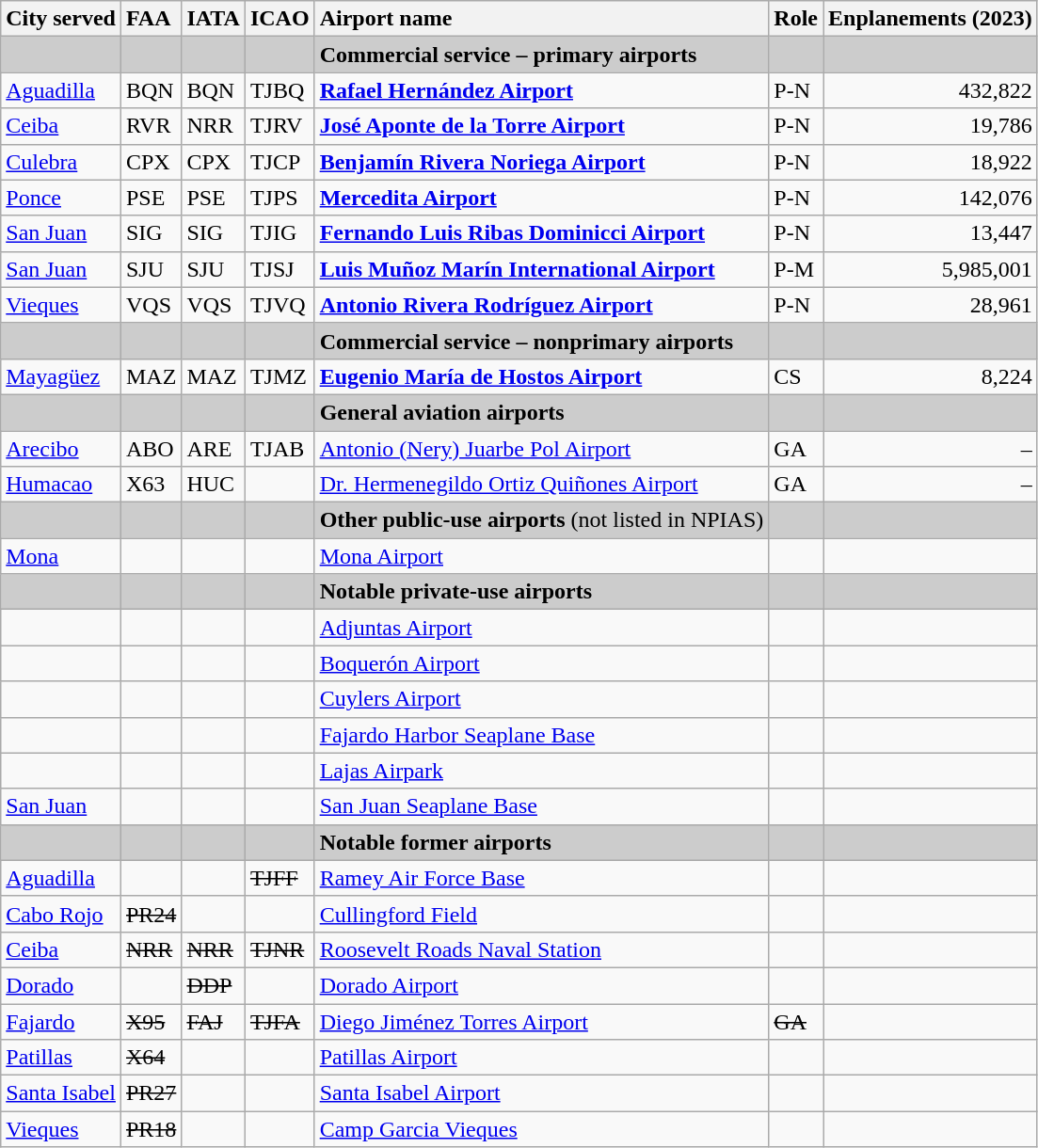<table class="wikitable sortable">
<tr valign=baseline>
<th style="white-space:nowrap; text-align:left;">City served</th>
<th style="white-space:nowrap; text-align:left;">FAA</th>
<th style="white-space:nowrap; text-align:left;">IATA</th>
<th style="white-space:nowrap; text-align:left;">ICAO</th>
<th style="white-space:nowrap; text-align:left;">Airport name</th>
<th style="white-space:nowrap; text-align:left;">Role</th>
<th style="white-space:nowrap; text-align:right;">Enplanements (2023)</th>
</tr>
<tr style="background:#CCCCCC;">
<td></td>
<td></td>
<td></td>
<td></td>
<td><strong>Commercial service – primary airports</strong></td>
<td></td>
<td><br><onlyinclude></td>
</tr>
<tr valign=top>
<td><a href='#'>Aguadilla</a></td>
<td>BQN</td>
<td>BQN</td>
<td>TJBQ</td>
<td><strong><a href='#'>Rafael Hernández Airport</a></strong></td>
<td>P-N</td>
<td align=right>432,822</td>
</tr>
<tr valign=top>
<td><a href='#'>Ceiba</a></td>
<td>RVR</td>
<td>NRR</td>
<td>TJRV</td>
<td><strong><a href='#'>José Aponte de la Torre Airport</a></strong></td>
<td>P-N</td>
<td align=right>19,786</td>
</tr>
<tr valign=top>
<td><a href='#'>Culebra</a></td>
<td>CPX</td>
<td>CPX</td>
<td>TJCP</td>
<td><strong><a href='#'>Benjamín Rivera Noriega Airport</a></strong></td>
<td>P-N</td>
<td align=right>18,922</td>
</tr>
<tr valign=top>
<td><a href='#'>Ponce</a></td>
<td>PSE</td>
<td>PSE</td>
<td>TJPS</td>
<td><strong><a href='#'>Mercedita Airport</a></strong></td>
<td>P-N</td>
<td align=right>142,076</td>
</tr>
<tr valign=top>
<td><a href='#'>San Juan</a></td>
<td>SIG</td>
<td>SIG</td>
<td>TJIG</td>
<td><strong><a href='#'>Fernando Luis Ribas Dominicci Airport</a></strong></td>
<td>P-N</td>
<td align=right>13,447</td>
</tr>
<tr valign=top>
<td><a href='#'>San Juan</a></td>
<td>SJU</td>
<td>SJU</td>
<td>TJSJ</td>
<td><strong><a href='#'>Luis Muñoz Marín International Airport</a></strong></td>
<td>P-M</td>
<td align=right>5,985,001</td>
</tr>
<tr valign=top>
<td><a href='#'>Vieques</a></td>
<td>VQS</td>
<td>VQS</td>
<td>TJVQ</td>
<td><strong><a href='#'>Antonio Rivera Rodríguez Airport</a></strong></td>
<td>P-N</td>
<td align=right>28,961</onlyinclude></td>
</tr>
<tr style="background:#CCCCCC;">
<td></td>
<td></td>
<td></td>
<td></td>
<td><strong>Commercial service – nonprimary airports</strong></td>
<td></td>
<td></td>
</tr>
<tr valign=top>
<td><a href='#'>Mayagüez</a></td>
<td>MAZ</td>
<td>MAZ</td>
<td>TJMZ</td>
<td><strong><a href='#'>Eugenio María de Hostos Airport</a></strong></td>
<td>CS</td>
<td align=right>8,224</td>
</tr>
<tr style="background:#CCCCCC;">
<td></td>
<td></td>
<td></td>
<td></td>
<td><strong>General aviation airports</strong></td>
<td></td>
<td></td>
</tr>
<tr valign=top>
<td><a href='#'>Arecibo</a></td>
<td>ABO</td>
<td>ARE</td>
<td>TJAB</td>
<td><a href='#'>Antonio (Nery) Juarbe Pol Airport</a></td>
<td>GA</td>
<td align=right>–</td>
</tr>
<tr valign=top>
<td><a href='#'>Humacao</a></td>
<td>X63</td>
<td>HUC</td>
<td></td>
<td><a href='#'>Dr. Hermenegildo Ortiz Quiñones Airport</a></td>
<td>GA</td>
<td align=right>–</td>
</tr>
<tr style="background:#CCCCCC;">
<td></td>
<td></td>
<td></td>
<td></td>
<td><strong>Other public-use airports</strong> (not listed in NPIAS)</td>
<td></td>
<td></td>
</tr>
<tr valign=top>
<td><a href='#'>Mona</a></td>
<td></td>
<td></td>
<td></td>
<td><a href='#'>Mona Airport</a></td>
<td></td>
<td></td>
</tr>
<tr style="background:#CCCCCC;">
<td></td>
<td></td>
<td></td>
<td></td>
<td><strong>Notable private-use airports</strong></td>
<td></td>
<td></td>
</tr>
<tr valign=top>
<td></td>
<td></td>
<td></td>
<td></td>
<td><a href='#'>Adjuntas Airport</a></td>
<td></td>
<td></td>
</tr>
<tr valign=top>
<td></td>
<td></td>
<td></td>
<td></td>
<td><a href='#'>Boquerón Airport</a></td>
<td></td>
<td></td>
</tr>
<tr valign=top>
<td></td>
<td></td>
<td></td>
<td></td>
<td><a href='#'>Cuylers Airport</a></td>
<td></td>
<td></td>
</tr>
<tr valign=top>
<td></td>
<td></td>
<td></td>
<td></td>
<td><a href='#'>Fajardo Harbor Seaplane Base</a></td>
<td></td>
<td></td>
</tr>
<tr valign=top>
<td></td>
<td></td>
<td></td>
<td></td>
<td><a href='#'>Lajas Airpark</a></td>
<td></td>
<td></td>
</tr>
<tr valign=top>
<td><a href='#'>San Juan</a></td>
<td></td>
<td></td>
<td></td>
<td><a href='#'>San Juan Seaplane Base</a></td>
<td></td>
<td></td>
</tr>
<tr style="background:#CCCCCC;">
<td></td>
<td></td>
<td></td>
<td></td>
<td><strong>Notable former airports</strong></td>
<td></td>
<td></td>
</tr>
<tr valign=top>
<td><a href='#'>Aguadilla</a></td>
<td></td>
<td></td>
<td><s>TJFF</s></td>
<td><a href='#'>Ramey Air Force Base</a> </td>
<td></td>
<td></td>
</tr>
<tr valign=top>
<td><a href='#'>Cabo Rojo</a></td>
<td><s>PR24</s></td>
<td></td>
<td></td>
<td><a href='#'>Cullingford Field</a> </td>
<td></td>
<td></td>
</tr>
<tr valign=top>
<td><a href='#'>Ceiba</a></td>
<td><s>NRR</s></td>
<td><s>NRR</s></td>
<td><s>TJNR</s></td>
<td><a href='#'>Roosevelt Roads Naval Station</a> </td>
<td></td>
<td></td>
</tr>
<tr valign=top>
<td><a href='#'>Dorado</a></td>
<td></td>
<td><s>DDP</s></td>
<td></td>
<td><a href='#'>Dorado Airport</a> </td>
<td></td>
<td></td>
</tr>
<tr valign=top>
<td><a href='#'>Fajardo</a></td>
<td><s>X95</s></td>
<td><s>FAJ</s></td>
<td><s>TJFA</s></td>
<td><a href='#'>Diego Jiménez Torres Airport</a> </td>
<td><s>GA</s></td>
<td></td>
</tr>
<tr valign=top>
<td><a href='#'>Patillas</a></td>
<td><s>X64</s></td>
<td></td>
<td></td>
<td><a href='#'>Patillas Airport</a> </td>
<td></td>
<td></td>
</tr>
<tr valign=top>
<td><a href='#'>Santa Isabel</a></td>
<td><s>PR27</s></td>
<td></td>
<td></td>
<td><a href='#'>Santa Isabel Airport</a> </td>
<td></td>
<td></td>
</tr>
<tr valign=top>
<td><a href='#'>Vieques</a></td>
<td><s>PR18</s></td>
<td></td>
<td></td>
<td><a href='#'>Camp Garcia Vieques</a> </td>
<td></td>
<td></td>
</tr>
</table>
